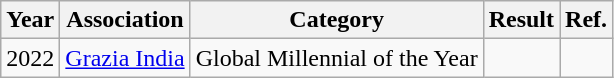<table class="wikitable">
<tr>
<th>Year</th>
<th>Association</th>
<th>Category</th>
<th>Result</th>
<th>Ref.</th>
</tr>
<tr>
<td>2022</td>
<td><a href='#'>Grazia India</a></td>
<td>Global Millennial of the Year</td>
<td></td>
<td></td>
</tr>
</table>
